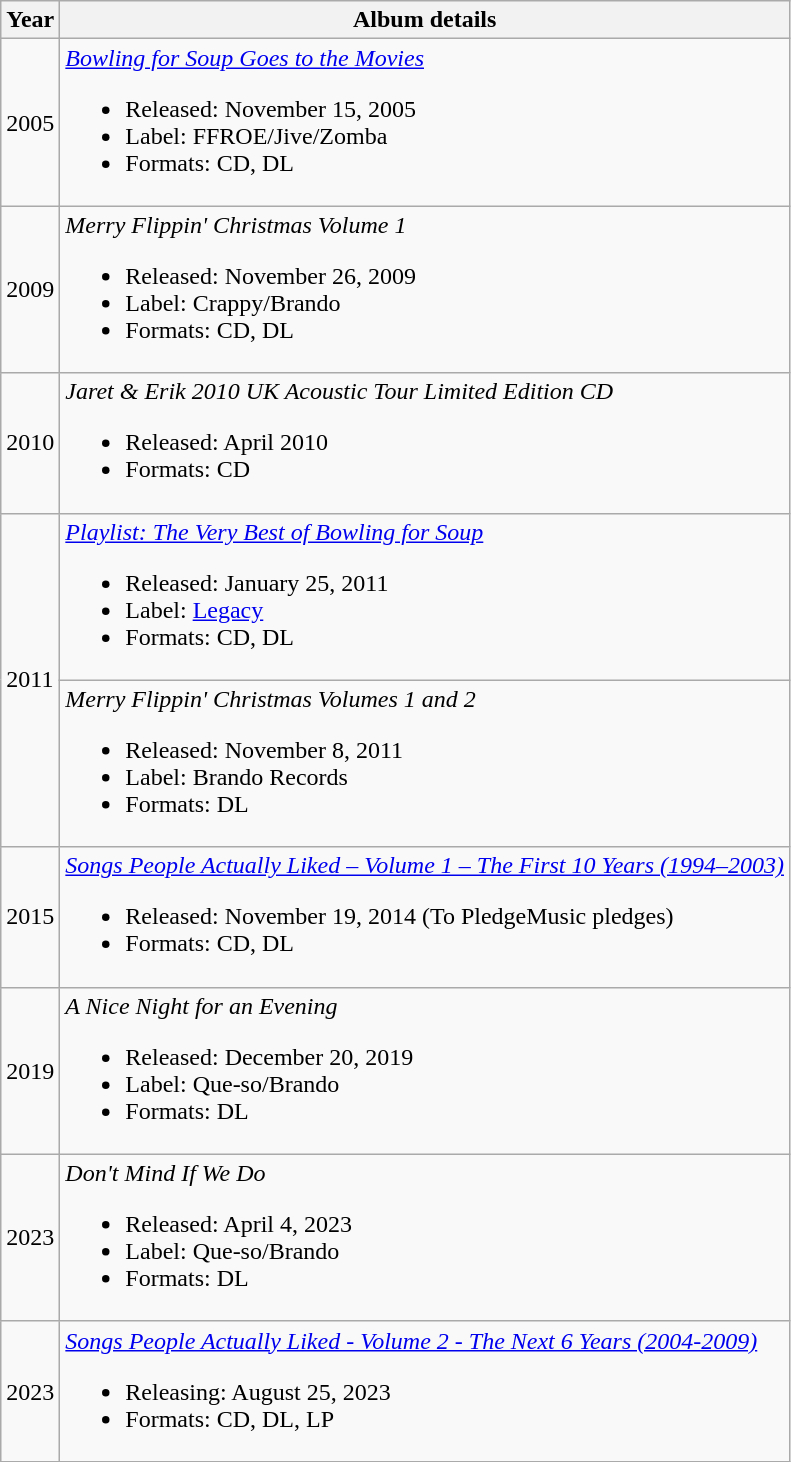<table class="wikitable" style="white-space:nowrap;">
<tr>
<th>Year</th>
<th style="width:250px;">Album details</th>
</tr>
<tr>
<td>2005</td>
<td align="left"><em> <a href='#'>Bowling for Soup Goes to the Movies</a> </em><br><ul><li>Released: November 15, 2005</li><li>Label: FFROE/Jive/Zomba</li><li>Formats: CD, DL</li></ul></td>
</tr>
<tr>
<td>2009</td>
<td align="left"><em> Merry Flippin' Christmas Volume 1 </em><br><ul><li>Released: November 26, 2009</li><li>Label: Crappy/Brando</li><li>Formats: CD, DL</li></ul></td>
</tr>
<tr>
<td>2010</td>
<td align="left"><em> Jaret & Erik 2010 UK Acoustic Tour Limited Edition CD </em><br><ul><li>Released: April 2010</li><li>Formats: CD</li></ul></td>
</tr>
<tr>
<td rowspan="2">2011</td>
<td><em><a href='#'>Playlist: The Very Best of Bowling for Soup</a></em><br><ul><li>Released: January 25, 2011</li><li>Label: <a href='#'>Legacy</a></li><li>Formats: CD, DL</li></ul></td>
</tr>
<tr>
<td align="left"><em> Merry Flippin' Christmas Volumes 1 and 2 </em><br><ul><li>Released: November 8, 2011</li><li>Label: Brando Records</li><li>Formats: DL</li></ul></td>
</tr>
<tr>
<td>2015</td>
<td><em><a href='#'>Songs People Actually Liked – Volume 1 – The First 10 Years (1994–2003)</a></em><br><ul><li>Released: November 19, 2014 (To PledgeMusic pledges)</li><li>Formats: CD, DL</li></ul></td>
</tr>
<tr>
<td>2019</td>
<td><em>A Nice Night for an Evening</em><br><ul><li>Released: December 20, 2019</li><li>Label: Que-so/Brando</li><li>Formats: DL</li></ul></td>
</tr>
<tr>
<td>2023</td>
<td><em> Don't Mind If We Do </em><br><ul><li>Released: April 4, 2023</li><li>Label: Que-so/Brando</li><li>Formats: DL</li></ul></td>
</tr>
<tr>
<td>2023</td>
<td><em><a href='#'>Songs People Actually Liked - Volume 2 - The Next 6 Years (2004-2009)</a></em><br><ul><li>Releasing: August 25, 2023</li><li>Formats: CD, DL, LP</li></ul></td>
</tr>
</table>
